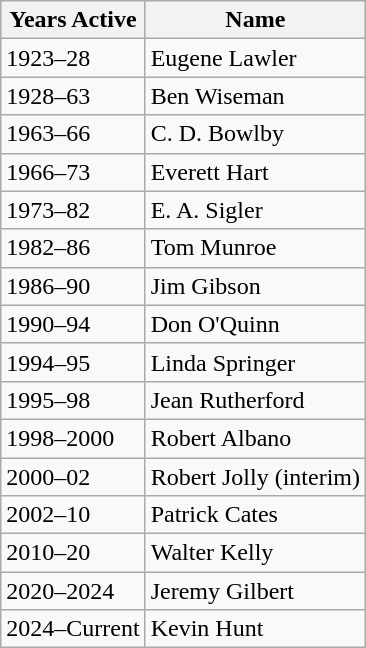<table class="wikitable">
<tr>
<th>Years Active</th>
<th>Name</th>
</tr>
<tr>
<td>1923–28</td>
<td>Eugene Lawler</td>
</tr>
<tr>
<td>1928–63</td>
<td>Ben Wiseman</td>
</tr>
<tr>
<td>1963–66</td>
<td>C. D. Bowlby</td>
</tr>
<tr>
<td>1966–73</td>
<td>Everett Hart</td>
</tr>
<tr>
<td>1973–82</td>
<td>E. A. Sigler</td>
</tr>
<tr>
<td>1982–86</td>
<td>Tom Munroe</td>
</tr>
<tr>
<td>1986–90</td>
<td>Jim Gibson</td>
</tr>
<tr>
<td>1990–94</td>
<td>Don O'Quinn</td>
</tr>
<tr>
<td>1994–95</td>
<td>Linda Springer</td>
</tr>
<tr>
<td>1995–98</td>
<td>Jean Rutherford</td>
</tr>
<tr>
<td>1998–2000</td>
<td>Robert Albano</td>
</tr>
<tr>
<td>2000–02</td>
<td>Robert Jolly (interim)</td>
</tr>
<tr>
<td>2002–10</td>
<td>Patrick Cates</td>
</tr>
<tr>
<td>2010–20</td>
<td>Walter Kelly</td>
</tr>
<tr>
<td>2020–2024</td>
<td>Jeremy Gilbert</td>
</tr>
<tr>
<td>2024–Current</td>
<td>Kevin Hunt</td>
</tr>
</table>
